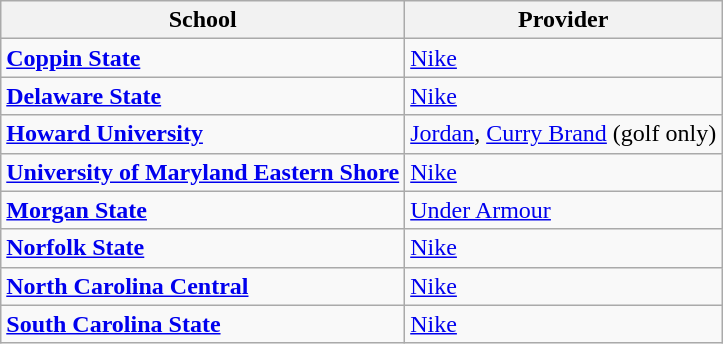<table class="wikitable sortable">
<tr>
<th>School</th>
<th>Provider</th>
</tr>
<tr>
<td><strong><a href='#'>Coppin State</a></strong></td>
<td><a href='#'>Nike</a></td>
</tr>
<tr>
<td><strong><a href='#'>Delaware State</a></strong></td>
<td><a href='#'>Nike</a></td>
</tr>
<tr>
<td><strong><a href='#'>Howard University</a></strong></td>
<td><a href='#'>Jordan</a>, <a href='#'>Curry Brand</a> (golf only)</td>
</tr>
<tr>
<td><strong><a href='#'>University of Maryland Eastern Shore</a></strong></td>
<td><a href='#'>Nike</a></td>
</tr>
<tr>
<td><strong><a href='#'>Morgan State</a></strong></td>
<td><a href='#'>Under Armour</a></td>
</tr>
<tr>
<td><strong><a href='#'>Norfolk State</a></strong></td>
<td><a href='#'>Nike</a></td>
</tr>
<tr>
<td><strong><a href='#'>North Carolina Central</a></strong></td>
<td><a href='#'>Nike</a></td>
</tr>
<tr>
<td><strong><a href='#'>South Carolina State</a></strong></td>
<td><a href='#'>Nike</a></td>
</tr>
</table>
